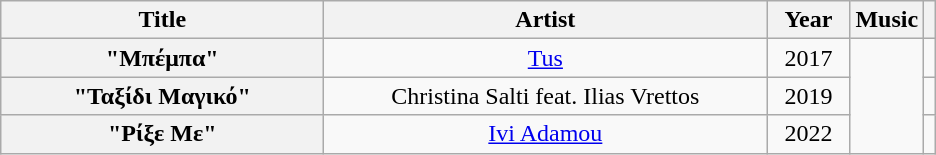<table class="wikitable plainrowheaders" style="text-align:center;">
<tr>
<th scope="col" style="width:13em;">Title</th>
<th scope="col" style="width:18em;">Artist</th>
<th scope="col" style="width:3em;">Year</th>
<th scope="col">Music</th>
<th scope="col"></th>
</tr>
<tr>
<th scope="row">"Μπέμπα"</th>
<td><a href='#'>Tus</a></td>
<td>2017</td>
<td rowspan="3"></td>
<td></td>
</tr>
<tr>
<th scope="row">"Ταξίδι Μαγικό"</th>
<td>Christina Salti feat. Ilias Vrettos</td>
<td>2019</td>
<td></td>
</tr>
<tr>
<th scope="row">"Ρίξε Με"</th>
<td><a href='#'>Ivi Adamou</a></td>
<td>2022</td>
<td></td>
</tr>
</table>
